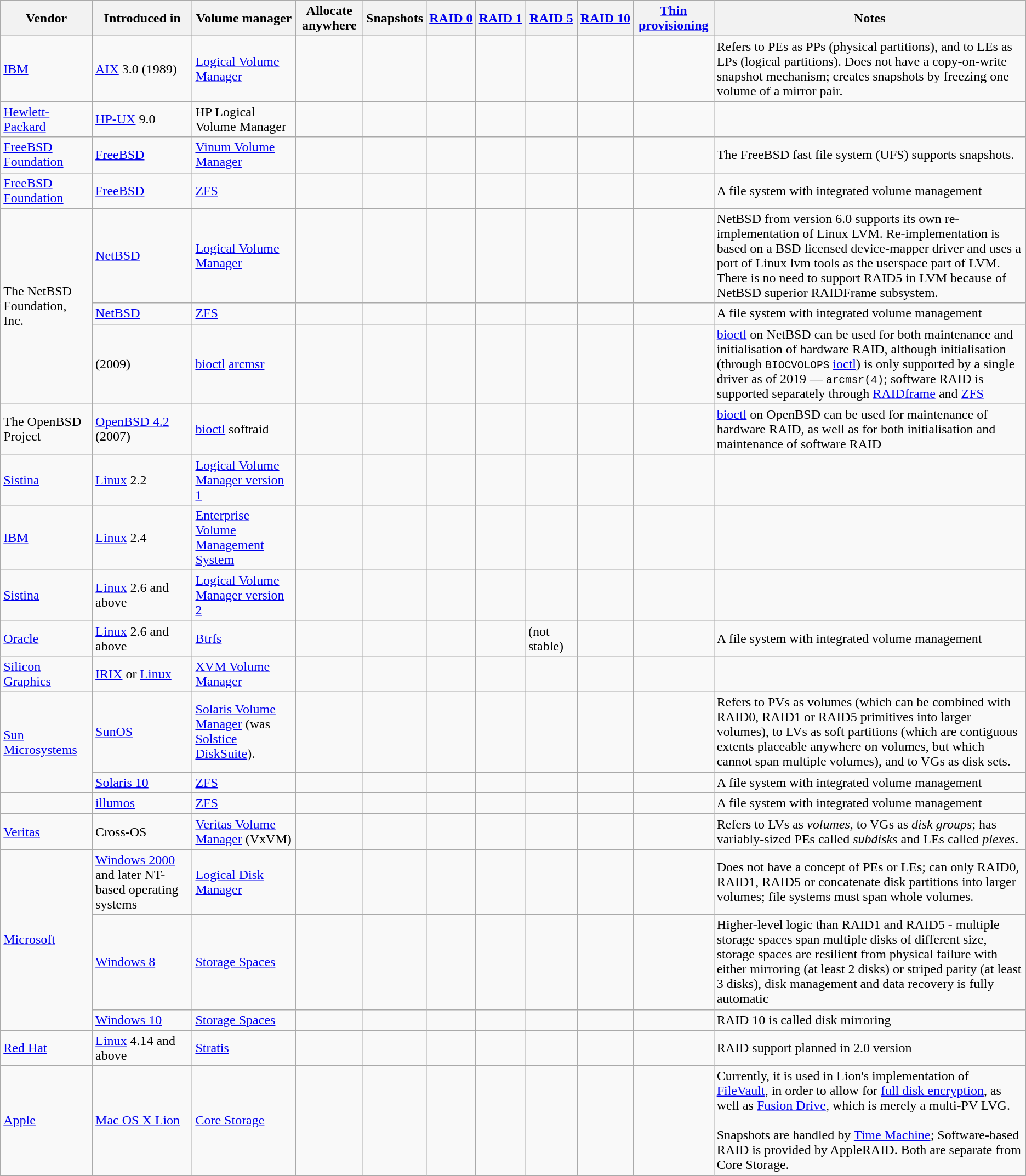<table class="wikitable sortable">
<tr>
<th>Vendor</th>
<th>Introduced in</th>
<th>Volume manager</th>
<th>Allocate anywhere</th>
<th>Snapshots</th>
<th><a href='#'>RAID&nbsp;0</a></th>
<th><a href='#'>RAID&nbsp;1</a></th>
<th><a href='#'>RAID&nbsp;5</a></th>
<th><a href='#'>RAID&nbsp;10</a></th>
<th><a href='#'>Thin provisioning</a></th>
<th>Notes</th>
</tr>
<tr>
<td><a href='#'>IBM</a></td>
<td><a href='#'>AIX</a> 3.0 (1989)</td>
<td><a href='#'>Logical Volume Manager</a></td>
<td></td>
<td></td>
<td></td>
<td></td>
<td></td>
<td></td>
<td></td>
<td>Refers to PEs as PPs (physical partitions), and to LEs as LPs (logical partitions). Does not have a copy-on-write snapshot mechanism; creates snapshots by freezing one volume of a mirror pair.</td>
</tr>
<tr>
<td><a href='#'>Hewlett-Packard</a></td>
<td><a href='#'>HP-UX</a> 9.0</td>
<td>HP Logical Volume Manager</td>
<td></td>
<td></td>
<td></td>
<td></td>
<td></td>
<td></td>
<td></td>
<td></td>
</tr>
<tr>
<td><a href='#'>FreeBSD Foundation</a></td>
<td><a href='#'>FreeBSD</a></td>
<td><a href='#'>Vinum Volume Manager</a></td>
<td></td>
<td></td>
<td></td>
<td></td>
<td></td>
<td></td>
<td></td>
<td>The FreeBSD fast file system (UFS) supports snapshots.</td>
</tr>
<tr>
<td><a href='#'>FreeBSD Foundation</a></td>
<td><a href='#'>FreeBSD</a></td>
<td><a href='#'>ZFS</a></td>
<td></td>
<td></td>
<td></td>
<td></td>
<td></td>
<td></td>
<td></td>
<td>A file system with integrated volume management</td>
</tr>
<tr>
<td rowspan="3">The NetBSD Foundation, Inc.</td>
<td><a href='#'>NetBSD</a></td>
<td><a href='#'>Logical Volume Manager</a></td>
<td></td>
<td></td>
<td></td>
<td></td>
<td></td>
<td></td>
<td></td>
<td>NetBSD from version 6.0 supports its own re-implementation of Linux LVM. Re-implementation is based on a BSD licensed device-mapper driver and uses a port of Linux lvm tools as the userspace part of LVM.  There is no need to support RAID5 in LVM because of NetBSD superior RAIDFrame subsystem.</td>
</tr>
<tr>
<td><a href='#'>NetBSD</a></td>
<td><a href='#'>ZFS</a></td>
<td></td>
<td></td>
<td></td>
<td></td>
<td></td>
<td></td>
<td></td>
<td>A file system with integrated volume management</td>
</tr>
<tr>
<td> (2009)</td>
<td><a href='#'>bioctl</a> <a href='#'>arcmsr</a></td>
<td></td>
<td></td>
<td></td>
<td></td>
<td></td>
<td></td>
<td></td>
<td><a href='#'>bioctl</a> on NetBSD can be used for both maintenance and initialisation of hardware RAID, although initialisation (through <code>BIOCVOLOPS</code> <a href='#'>ioctl</a>) is only supported by a single driver as of 2019 — <code>arcmsr(4)</code>; software RAID is supported separately through <a href='#'>RAIDframe</a> and <a href='#'>ZFS</a></td>
</tr>
<tr>
<td>The OpenBSD Project</td>
<td><a href='#'>OpenBSD 4.2</a> (2007)</td>
<td><a href='#'>bioctl</a> softraid</td>
<td></td>
<td></td>
<td></td>
<td></td>
<td></td>
<td></td>
<td></td>
<td><a href='#'>bioctl</a> on OpenBSD can be used for maintenance of hardware RAID, as well as for both initialisation and maintenance of software RAID</td>
</tr>
<tr>
<td><a href='#'>Sistina</a></td>
<td><a href='#'>Linux</a> 2.2</td>
<td><a href='#'>Logical Volume Manager version 1</a></td>
<td></td>
<td></td>
<td></td>
<td></td>
<td></td>
<td></td>
<td></td>
<td></td>
</tr>
<tr>
<td><a href='#'>IBM</a></td>
<td><a href='#'>Linux</a> 2.4</td>
<td><a href='#'>Enterprise Volume Management System</a></td>
<td></td>
<td></td>
<td></td>
<td></td>
<td></td>
<td></td>
<td></td>
<td></td>
</tr>
<tr>
<td><a href='#'>Sistina</a></td>
<td><a href='#'>Linux</a> 2.6 and above</td>
<td><a href='#'>Logical Volume Manager version 2</a></td>
<td></td>
<td></td>
<td></td>
<td></td>
<td></td>
<td></td>
<td></td>
<td></td>
</tr>
<tr>
<td><a href='#'>Oracle</a></td>
<td><a href='#'>Linux</a> 2.6 and above</td>
<td><a href='#'>Btrfs</a></td>
<td></td>
<td></td>
<td></td>
<td></td>
<td> (not stable)</td>
<td></td>
<td></td>
<td>A file system with integrated volume management</td>
</tr>
<tr>
<td><a href='#'>Silicon Graphics</a></td>
<td><a href='#'>IRIX</a> or <a href='#'>Linux</a></td>
<td><a href='#'>XVM Volume Manager</a></td>
<td></td>
<td></td>
<td></td>
<td></td>
<td></td>
<td></td>
<td></td>
<td></td>
</tr>
<tr>
<td rowspan="2"><a href='#'>Sun Microsystems</a></td>
<td><a href='#'>SunOS</a></td>
<td><a href='#'>Solaris Volume Manager</a> (was <a href='#'>Solstice DiskSuite</a>).</td>
<td></td>
<td></td>
<td></td>
<td></td>
<td></td>
<td></td>
<td></td>
<td>Refers to PVs as volumes (which can be combined with RAID0, RAID1 or RAID5 primitives into larger volumes), to LVs as soft partitions (which are contiguous extents placeable anywhere on volumes, but which cannot span multiple volumes), and to VGs as disk sets.</td>
</tr>
<tr>
<td><a href='#'>Solaris 10</a></td>
<td><a href='#'>ZFS</a></td>
<td></td>
<td></td>
<td></td>
<td></td>
<td></td>
<td></td>
<td></td>
<td>A file system with integrated volume management</td>
</tr>
<tr>
<td></td>
<td><a href='#'>illumos</a></td>
<td><a href='#'>ZFS</a></td>
<td></td>
<td></td>
<td></td>
<td></td>
<td></td>
<td></td>
<td></td>
<td>A file system with integrated volume management</td>
</tr>
<tr>
<td><a href='#'>Veritas</a></td>
<td>Cross-OS</td>
<td><a href='#'>Veritas Volume Manager</a> (VxVM)</td>
<td></td>
<td></td>
<td></td>
<td></td>
<td></td>
<td></td>
<td></td>
<td>Refers to LVs as <em>volumes</em>, to VGs as <em>disk groups</em>; has variably-sized PEs called <em>subdisks</em> and LEs called <em>plexes</em>.</td>
</tr>
<tr>
<td rowspan="3"><a href='#'>Microsoft</a></td>
<td><a href='#'>Windows 2000</a> and later NT-based operating systems</td>
<td><a href='#'>Logical Disk Manager</a></td>
<td></td>
<td></td>
<td></td>
<td></td>
<td></td>
<td></td>
<td></td>
<td>Does not have a concept of PEs or LEs; can only RAID0, RAID1, RAID5 or concatenate disk partitions into larger volumes; file systems must span whole volumes.</td>
</tr>
<tr>
<td><a href='#'>Windows 8</a></td>
<td><a href='#'>Storage Spaces</a></td>
<td></td>
<td></td>
<td></td>
<td></td>
<td></td>
<td></td>
<td></td>
<td>Higher-level logic than RAID1 and RAID5 - multiple storage spaces span multiple disks of different size, storage spaces are resilient from physical failure with either mirroring (at least 2 disks) or striped parity (at least 3 disks), disk management and data recovery is fully automatic</td>
</tr>
<tr>
<td><a href='#'>Windows 10</a></td>
<td><a href='#'>Storage Spaces</a></td>
<td></td>
<td></td>
<td></td>
<td></td>
<td></td>
<td></td>
<td></td>
<td>RAID 10 is called disk mirroring</td>
</tr>
<tr>
<td><a href='#'>Red Hat</a></td>
<td><a href='#'>Linux</a> 4.14 and above</td>
<td><a href='#'>Stratis</a></td>
<td></td>
<td></td>
<td></td>
<td></td>
<td></td>
<td></td>
<td></td>
<td>RAID support planned in 2.0 version </td>
</tr>
<tr>
<td><a href='#'>Apple</a></td>
<td><a href='#'>Mac OS X Lion</a></td>
<td><a href='#'>Core Storage</a></td>
<td></td>
<td></td>
<td></td>
<td></td>
<td></td>
<td></td>
<td></td>
<td>Currently, it is used in Lion's implementation of <a href='#'>FileVault</a>, in order to allow for <a href='#'>full disk encryption</a>, as well as <a href='#'>Fusion Drive</a>, which is merely a multi-PV LVG.<br><br>Snapshots are handled by <a href='#'>Time Machine</a>; Software-based RAID is provided by AppleRAID. Both are separate from Core Storage.</td>
</tr>
</table>
